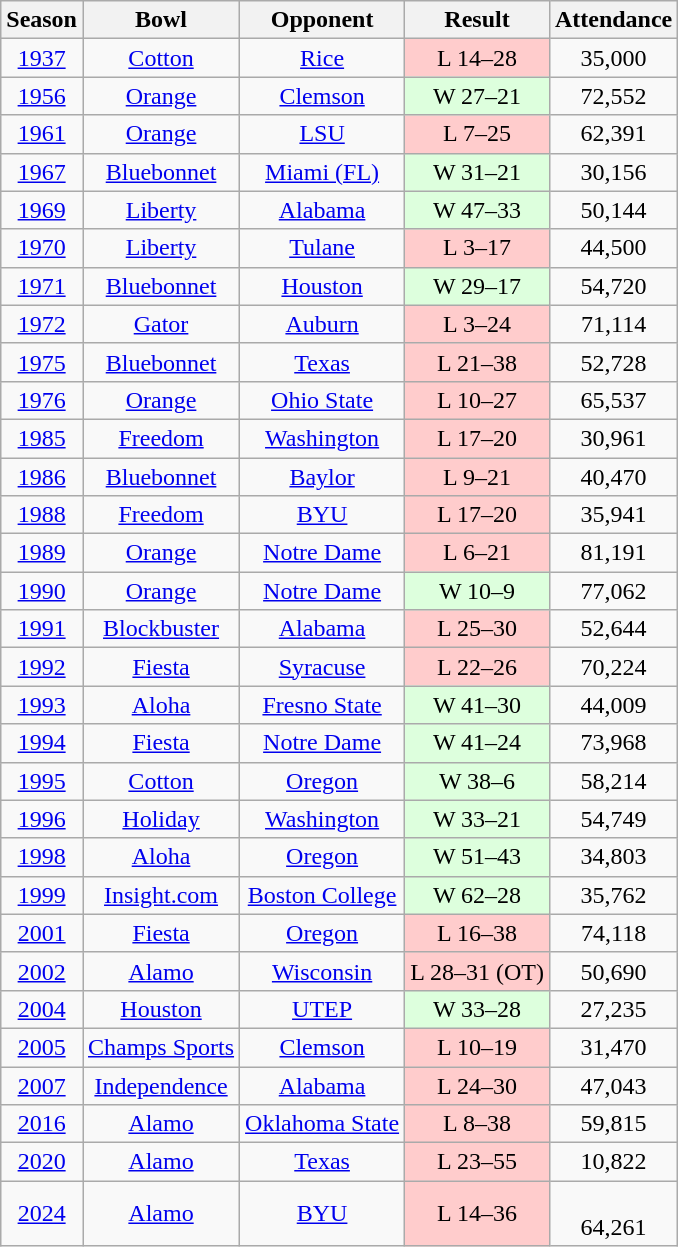<table class=wikitable style="text-align:center">
<tr>
<th>Season</th>
<th>Bowl</th>
<th>Opponent</th>
<th>Result</th>
<th>Attendance</th>
</tr>
<tr>
<td><a href='#'>1937</a></td>
<td><a href='#'>Cotton</a></td>
<td><a href='#'>Rice</a></td>
<td style="background:#fcc;">L 14–28</td>
<td>35,000</td>
</tr>
<tr>
<td><a href='#'>1956</a></td>
<td><a href='#'>Orange</a></td>
<td><a href='#'>Clemson</a></td>
<td style="background:#dfd;">W 27–21</td>
<td>72,552</td>
</tr>
<tr>
<td><a href='#'>1961</a></td>
<td><a href='#'>Orange</a></td>
<td><a href='#'>LSU</a></td>
<td style="background:#fcc;">L 7–25</td>
<td>62,391</td>
</tr>
<tr>
<td><a href='#'>1967</a></td>
<td><a href='#'>Bluebonnet</a></td>
<td><a href='#'>Miami (FL)</a></td>
<td style="background:#dfd;">W 31–21</td>
<td>30,156</td>
</tr>
<tr>
<td><a href='#'>1969</a></td>
<td><a href='#'>Liberty</a></td>
<td><a href='#'>Alabama</a></td>
<td style="background:#dfd;">W 47–33</td>
<td>50,144</td>
</tr>
<tr>
<td><a href='#'>1970</a></td>
<td><a href='#'>Liberty</a></td>
<td><a href='#'>Tulane</a></td>
<td style="background:#fcc;">L 3–17</td>
<td>44,500</td>
</tr>
<tr>
<td><a href='#'>1971</a></td>
<td><a href='#'>Bluebonnet</a></td>
<td><a href='#'>Houston</a></td>
<td style="background:#dfd;">W 29–17</td>
<td>54,720</td>
</tr>
<tr>
<td><a href='#'>1972</a></td>
<td><a href='#'>Gator</a></td>
<td><a href='#'>Auburn</a></td>
<td style="background:#fcc;">L 3–24</td>
<td>71,114</td>
</tr>
<tr>
<td><a href='#'>1975</a></td>
<td><a href='#'>Bluebonnet</a></td>
<td><a href='#'>Texas</a></td>
<td style="background:#fcc;">L 21–38</td>
<td>52,728</td>
</tr>
<tr>
<td><a href='#'>1976</a></td>
<td><a href='#'>Orange</a></td>
<td><a href='#'>Ohio State</a></td>
<td style="background:#fcc;">L 10–27</td>
<td>65,537</td>
</tr>
<tr>
<td><a href='#'>1985</a></td>
<td><a href='#'>Freedom</a></td>
<td><a href='#'>Washington</a></td>
<td style="background:#fcc;">L 17–20</td>
<td>30,961</td>
</tr>
<tr>
<td><a href='#'>1986</a></td>
<td><a href='#'>Bluebonnet</a></td>
<td><a href='#'>Baylor</a></td>
<td style="background:#fcc;">L 9–21</td>
<td>40,470</td>
</tr>
<tr>
<td><a href='#'>1988</a></td>
<td><a href='#'>Freedom</a></td>
<td><a href='#'>BYU</a></td>
<td style="background:#fcc;">L 17–20</td>
<td>35,941</td>
</tr>
<tr>
<td><a href='#'>1989</a></td>
<td><a href='#'>Orange</a></td>
<td><a href='#'>Notre Dame</a></td>
<td style="background:#fcc;">L 6–21</td>
<td>81,191</td>
</tr>
<tr>
<td><a href='#'>1990</a></td>
<td><a href='#'>Orange</a></td>
<td><a href='#'>Notre Dame</a></td>
<td style="background:#dfd;">W 10–9</td>
<td>77,062</td>
</tr>
<tr>
<td><a href='#'>1991</a></td>
<td><a href='#'>Blockbuster</a></td>
<td><a href='#'>Alabama</a></td>
<td style="background:#fcc;">L 25–30</td>
<td>52,644</td>
</tr>
<tr>
<td><a href='#'>1992</a></td>
<td><a href='#'>Fiesta</a></td>
<td><a href='#'>Syracuse</a></td>
<td style="background:#fcc;">L 22–26</td>
<td>70,224</td>
</tr>
<tr>
<td><a href='#'>1993</a></td>
<td><a href='#'>Aloha</a></td>
<td><a href='#'>Fresno State</a></td>
<td style="background:#dfd;">W 41–30</td>
<td>44,009</td>
</tr>
<tr>
<td><a href='#'>1994</a></td>
<td><a href='#'>Fiesta</a></td>
<td><a href='#'>Notre Dame</a></td>
<td style="background:#dfd;">W 41–24</td>
<td>73,968</td>
</tr>
<tr>
<td><a href='#'>1995</a></td>
<td><a href='#'>Cotton</a></td>
<td><a href='#'>Oregon</a></td>
<td style="background:#dfd;">W 38–6</td>
<td>58,214</td>
</tr>
<tr>
<td><a href='#'>1996</a></td>
<td><a href='#'>Holiday</a></td>
<td><a href='#'>Washington</a></td>
<td style="background:#dfd;">W 33–21</td>
<td>54,749</td>
</tr>
<tr>
<td><a href='#'>1998</a></td>
<td><a href='#'>Aloha</a></td>
<td><a href='#'>Oregon</a></td>
<td style="background:#dfd;">W 51–43</td>
<td>34,803</td>
</tr>
<tr>
<td><a href='#'>1999</a></td>
<td><a href='#'>Insight.com</a></td>
<td><a href='#'>Boston College</a></td>
<td style="background:#dfd;">W 62–28</td>
<td>35,762</td>
</tr>
<tr>
<td><a href='#'>2001</a></td>
<td><a href='#'>Fiesta</a></td>
<td><a href='#'>Oregon</a></td>
<td style="background:#fcc;">L 16–38</td>
<td>74,118</td>
</tr>
<tr>
<td><a href='#'>2002</a></td>
<td><a href='#'>Alamo</a></td>
<td><a href='#'>Wisconsin</a></td>
<td style="background:#fcc;">L 28–31 (OT)</td>
<td>50,690</td>
</tr>
<tr>
<td><a href='#'>2004</a></td>
<td><a href='#'>Houston</a></td>
<td><a href='#'>UTEP</a></td>
<td style="background:#dfd;">W 33–28</td>
<td>27,235</td>
</tr>
<tr>
<td><a href='#'>2005</a></td>
<td><a href='#'>Champs Sports</a></td>
<td><a href='#'>Clemson</a></td>
<td style="background:#fcc;">L 10–19</td>
<td>31,470</td>
</tr>
<tr>
<td><a href='#'>2007</a></td>
<td><a href='#'>Independence</a></td>
<td><a href='#'>Alabama</a></td>
<td style="background:#fcc;">L 24–30</td>
<td>47,043</td>
</tr>
<tr>
<td><a href='#'>2016</a></td>
<td><a href='#'>Alamo</a></td>
<td><a href='#'>Oklahoma State</a></td>
<td style="background:#fcc;">L 8–38</td>
<td>59,815</td>
</tr>
<tr>
<td><a href='#'>2020</a></td>
<td><a href='#'>Alamo</a></td>
<td><a href='#'>Texas</a></td>
<td style="background:#fcc;">L 23–55</td>
<td>10,822</td>
</tr>
<tr>
<td><a href='#'>2024</a></td>
<td><a href='#'>Alamo</a></td>
<td><a href='#'>BYU</a></td>
<td style="background:#fcc;">L 14–36</td>
<td><br>64,261</td>
</tr>
</table>
